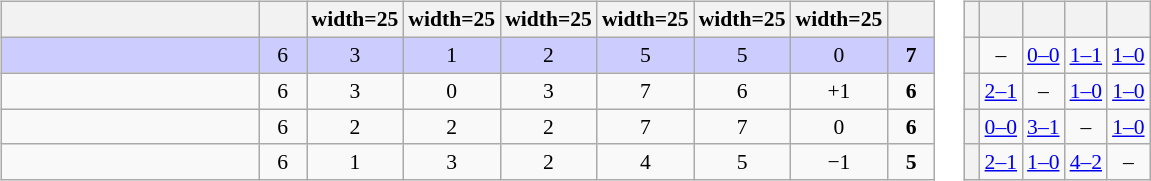<table>
<tr>
<td><br><table class="wikitable" style="text-align: center; font-size: 90%;">
<tr>
<th width=165></th>
<th width=25></th>
<th>width=25</th>
<th>width=25</th>
<th>width=25</th>
<th>width=25</th>
<th>width=25</th>
<th>width=25</th>
<th width=25></th>
</tr>
<tr bgcolor="#ccccff">
<td align="left"></td>
<td>6</td>
<td>3</td>
<td>1</td>
<td>2</td>
<td>5</td>
<td>5</td>
<td>0</td>
<td><strong>7</strong></td>
</tr>
<tr>
<td align="left"></td>
<td>6</td>
<td>3</td>
<td>0</td>
<td>3</td>
<td>7</td>
<td>6</td>
<td>+1</td>
<td><strong>6</strong></td>
</tr>
<tr>
<td align="left"></td>
<td>6</td>
<td>2</td>
<td>2</td>
<td>2</td>
<td>7</td>
<td>7</td>
<td>0</td>
<td><strong>6</strong></td>
</tr>
<tr>
<td align="left"></td>
<td>6</td>
<td>1</td>
<td>3</td>
<td>2</td>
<td>4</td>
<td>5</td>
<td>−1</td>
<td><strong>5</strong></td>
</tr>
</table>
</td>
<td><br><table class="wikitable" style="text-align:center; font-size:90%;">
<tr>
<th> </th>
<th></th>
<th></th>
<th></th>
<th></th>
</tr>
<tr>
<th style="text-align:right;"></th>
<td>–</td>
<td><a href='#'>0–0</a></td>
<td><a href='#'>1–1</a></td>
<td><a href='#'>1–0</a></td>
</tr>
<tr>
<th style="text-align:right;"></th>
<td><a href='#'>2–1</a></td>
<td>–</td>
<td><a href='#'>1–0</a></td>
<td><a href='#'>1–0</a></td>
</tr>
<tr>
<th style="text-align:right;"></th>
<td><a href='#'>0–0</a></td>
<td><a href='#'>3–1</a></td>
<td>–</td>
<td><a href='#'>1–0</a></td>
</tr>
<tr>
<th style="text-align:right;"></th>
<td><a href='#'>2–1</a></td>
<td><a href='#'>1–0</a></td>
<td><a href='#'>4–2</a></td>
<td>–</td>
</tr>
</table>
</td>
</tr>
</table>
